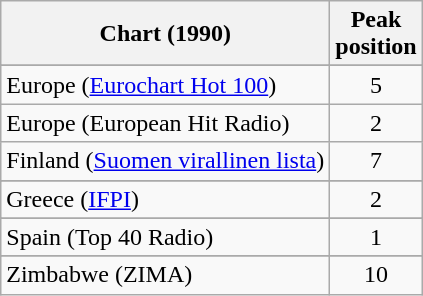<table class="wikitable sortable">
<tr>
<th>Chart (1990)</th>
<th>Peak<br>position</th>
</tr>
<tr>
</tr>
<tr>
</tr>
<tr>
</tr>
<tr>
</tr>
<tr>
</tr>
<tr>
<td>Europe (<a href='#'>Eurochart Hot 100</a>)</td>
<td style="text-align:center;">5</td>
</tr>
<tr>
<td>Europe (European Hit Radio)</td>
<td style="text-align:center;">2</td>
</tr>
<tr>
<td>Finland (<a href='#'>Suomen virallinen lista</a>)</td>
<td style="text-align:center;">7</td>
</tr>
<tr>
</tr>
<tr>
<td>Greece (<a href='#'>IFPI</a>)</td>
<td style="text-align:center;">2</td>
</tr>
<tr>
</tr>
<tr>
</tr>
<tr>
</tr>
<tr>
</tr>
<tr>
</tr>
<tr>
<td>Spain (Top 40 Radio)</td>
<td style="text-align:center;">1</td>
</tr>
<tr>
</tr>
<tr>
</tr>
<tr>
</tr>
<tr>
</tr>
<tr>
</tr>
<tr>
</tr>
<tr>
</tr>
<tr>
<td>Zimbabwe (ZIMA)</td>
<td style="text-align:center;">10</td>
</tr>
</table>
